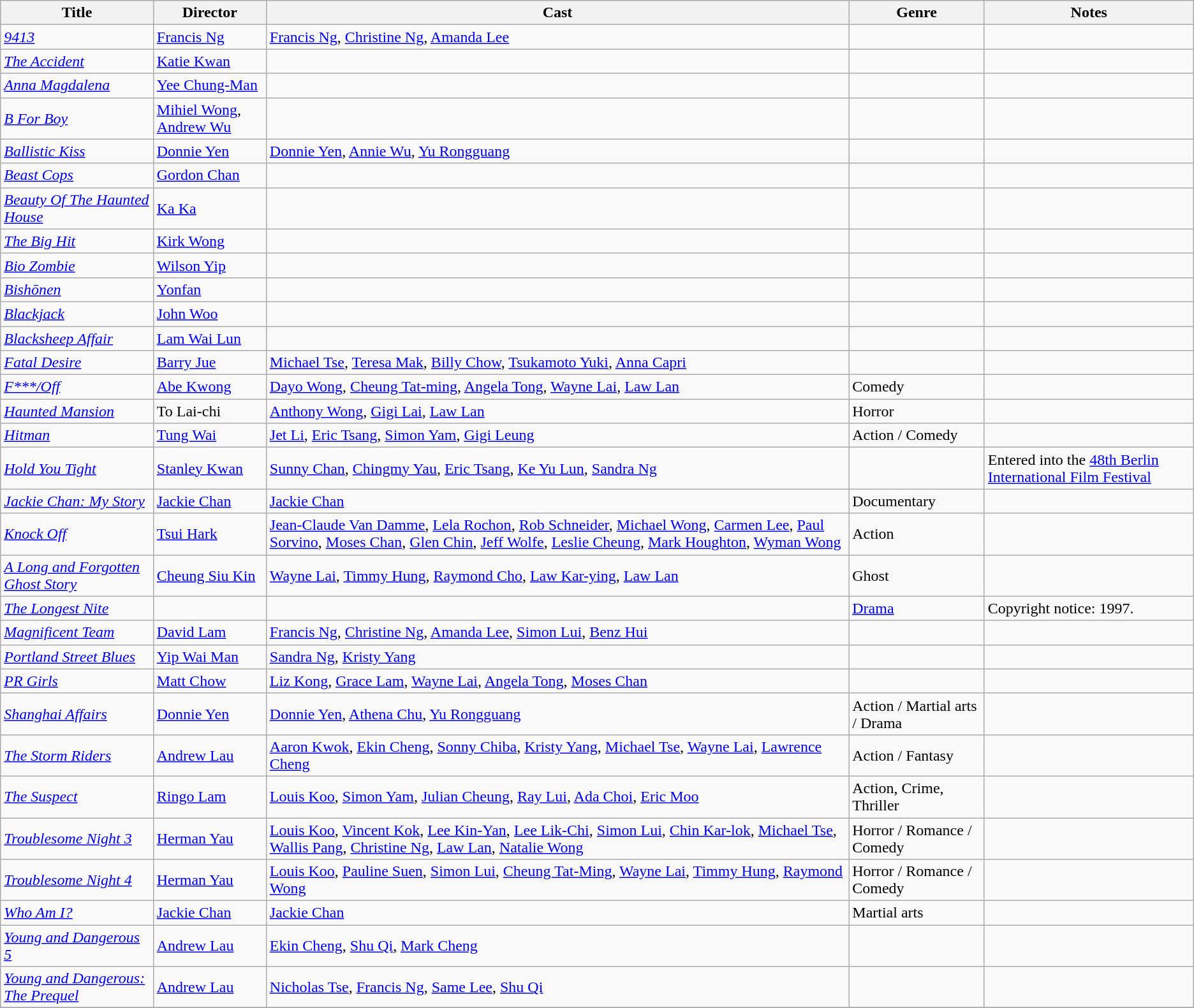<table class="wikitable">
<tr>
<th>Title</th>
<th>Director</th>
<th>Cast</th>
<th>Genre</th>
<th>Notes</th>
</tr>
<tr>
<td><em><a href='#'>9413</a></em></td>
<td><a href='#'>Francis Ng</a></td>
<td><a href='#'>Francis Ng</a>, <a href='#'>Christine Ng</a>, <a href='#'>Amanda Lee</a></td>
<td></td>
<td></td>
</tr>
<tr>
<td><em><a href='#'>The Accident</a></em></td>
<td><a href='#'>Katie Kwan</a></td>
<td></td>
<td></td>
<td></td>
</tr>
<tr>
<td><em><a href='#'>Anna Magdalena</a></em></td>
<td><a href='#'>Yee Chung-Man</a></td>
<td></td>
<td></td>
<td></td>
</tr>
<tr>
<td><em><a href='#'>B For Boy</a></em></td>
<td><a href='#'>Mihiel Wong</a>, <a href='#'>Andrew Wu</a></td>
<td></td>
<td></td>
<td></td>
</tr>
<tr>
<td><em><a href='#'>Ballistic Kiss</a></em></td>
<td><a href='#'>Donnie Yen</a></td>
<td><a href='#'>Donnie Yen</a>, <a href='#'>Annie Wu</a>, <a href='#'>Yu Rongguang</a></td>
<td></td>
<td></td>
</tr>
<tr>
<td><em><a href='#'>Beast Cops</a></em></td>
<td><a href='#'>Gordon Chan</a></td>
<td></td>
<td></td>
<td></td>
</tr>
<tr>
<td><em><a href='#'>Beauty Of The Haunted House</a></em></td>
<td><a href='#'>Ka Ka</a></td>
<td></td>
<td></td>
<td></td>
</tr>
<tr>
<td><em><a href='#'>The Big Hit</a></em></td>
<td><a href='#'>Kirk Wong</a></td>
<td></td>
<td></td>
<td></td>
</tr>
<tr>
<td><em><a href='#'>Bio Zombie</a></em></td>
<td><a href='#'>Wilson Yip</a></td>
<td></td>
<td></td>
<td></td>
</tr>
<tr>
<td><em><a href='#'>Bishōnen</a></em></td>
<td><a href='#'>Yonfan</a></td>
<td></td>
<td></td>
<td></td>
</tr>
<tr>
<td><em><a href='#'>Blackjack</a></em></td>
<td><a href='#'>John Woo</a></td>
<td></td>
<td></td>
<td></td>
</tr>
<tr>
<td><em><a href='#'>Blacksheep Affair</a></em></td>
<td><a href='#'>Lam Wai Lun</a></td>
<td></td>
<td></td>
<td></td>
</tr>
<tr>
<td><em><a href='#'>Fatal Desire</a></em></td>
<td><a href='#'>Barry Jue</a></td>
<td><a href='#'>Michael Tse</a>, <a href='#'>Teresa Mak</a>, <a href='#'>Billy Chow</a>, <a href='#'>Tsukamoto Yuki</a>, <a href='#'>Anna Capri</a></td>
<td></td>
<td></td>
</tr>
<tr>
<td><em><a href='#'>F***/Off</a></em></td>
<td><a href='#'>Abe Kwong</a></td>
<td><a href='#'>Dayo Wong</a>, <a href='#'>Cheung Tat-ming</a>, <a href='#'>Angela Tong</a>, <a href='#'>Wayne Lai</a>, <a href='#'>Law Lan</a></td>
<td>Comedy</td>
<td></td>
</tr>
<tr>
<td><em><a href='#'>Haunted Mansion</a></em></td>
<td>To Lai-chi</td>
<td><a href='#'>Anthony Wong</a>, <a href='#'>Gigi Lai</a>, <a href='#'>Law Lan</a></td>
<td>Horror</td>
<td></td>
</tr>
<tr>
<td><em><a href='#'>Hitman</a></em></td>
<td><a href='#'>Tung Wai</a></td>
<td><a href='#'>Jet Li</a>, <a href='#'>Eric Tsang</a>, <a href='#'>Simon Yam</a>, <a href='#'>Gigi Leung</a></td>
<td>Action / Comedy</td>
<td></td>
</tr>
<tr>
<td><em><a href='#'>Hold You Tight</a></em></td>
<td><a href='#'>Stanley Kwan</a></td>
<td><a href='#'>Sunny Chan</a>, <a href='#'>Chingmy Yau</a>, <a href='#'>Eric Tsang</a>, <a href='#'>Ke Yu Lun</a>, <a href='#'>Sandra Ng</a></td>
<td></td>
<td>Entered into the <a href='#'>48th Berlin International Film Festival</a></td>
</tr>
<tr>
<td><em><a href='#'>Jackie Chan: My Story</a></em></td>
<td><a href='#'>Jackie Chan</a></td>
<td><a href='#'>Jackie Chan</a></td>
<td>Documentary</td>
<td></td>
</tr>
<tr>
<td><em><a href='#'>Knock Off</a></em></td>
<td><a href='#'>Tsui Hark</a></td>
<td><a href='#'>Jean-Claude Van Damme</a>, <a href='#'>Lela Rochon</a>, <a href='#'>Rob Schneider</a>, <a href='#'>Michael Wong</a>, <a href='#'>Carmen Lee</a>, <a href='#'>Paul Sorvino</a>, <a href='#'>Moses Chan</a>, <a href='#'>Glen Chin</a>, <a href='#'>Jeff Wolfe</a>, <a href='#'>Leslie Cheung</a>, <a href='#'>Mark Houghton</a>, <a href='#'>Wyman Wong</a></td>
<td>Action</td>
<td></td>
</tr>
<tr>
<td><em><a href='#'>A Long and Forgotten Ghost Story</a></em></td>
<td><a href='#'>Cheung Siu Kin</a></td>
<td><a href='#'>Wayne Lai</a>, <a href='#'>Timmy Hung</a>, <a href='#'>Raymond Cho</a>, <a href='#'>Law Kar-ying</a>, <a href='#'>Law Lan</a></td>
<td>Ghost</td>
<td></td>
</tr>
<tr>
<td><em><a href='#'>The Longest Nite</a></em></td>
<td></td>
<td></td>
<td><a href='#'>Drama</a></td>
<td>Copyright notice: 1997.</td>
</tr>
<tr>
<td><em><a href='#'>Magnificent Team</a></em></td>
<td><a href='#'>David Lam</a></td>
<td><a href='#'>Francis Ng</a>, <a href='#'>Christine Ng</a>, <a href='#'>Amanda Lee</a>, <a href='#'>Simon Lui</a>, <a href='#'>Benz Hui</a></td>
<td></td>
<td></td>
</tr>
<tr>
<td><em><a href='#'>Portland Street Blues</a></em></td>
<td><a href='#'>Yip Wai Man</a></td>
<td><a href='#'>Sandra Ng</a>, <a href='#'>Kristy Yang</a></td>
<td></td>
<td></td>
</tr>
<tr>
<td><em><a href='#'>PR Girls</a></em></td>
<td><a href='#'>Matt Chow</a></td>
<td><a href='#'>Liz Kong</a>, <a href='#'>Grace Lam</a>, <a href='#'>Wayne Lai</a>, <a href='#'>Angela Tong</a>, <a href='#'>Moses Chan</a></td>
<td></td>
<td></td>
</tr>
<tr>
<td><em><a href='#'>Shanghai Affairs</a></em></td>
<td><a href='#'>Donnie Yen</a></td>
<td><a href='#'>Donnie Yen</a>, <a href='#'>Athena Chu</a>, <a href='#'>Yu Rongguang</a></td>
<td>Action / Martial arts / Drama</td>
<td></td>
</tr>
<tr>
<td><em><a href='#'>The Storm Riders</a></em></td>
<td><a href='#'>Andrew Lau</a></td>
<td><a href='#'>Aaron Kwok</a>, <a href='#'>Ekin Cheng</a>, <a href='#'>Sonny Chiba</a>, <a href='#'>Kristy Yang</a>, <a href='#'>Michael Tse</a>, <a href='#'>Wayne Lai</a>, <a href='#'>Lawrence Cheng</a></td>
<td>Action / Fantasy</td>
</tr>
<tr>
<td><em><a href='#'>The Suspect</a></em></td>
<td><a href='#'>Ringo Lam</a></td>
<td><a href='#'>Louis Koo</a>, <a href='#'>Simon Yam</a>, <a href='#'>Julian Cheung</a>, <a href='#'>Ray Lui</a>, <a href='#'>Ada Choi</a>, <a href='#'>Eric Moo</a></td>
<td>Action, Crime, Thriller</td>
<td></td>
</tr>
<tr>
<td><em><a href='#'>Troublesome Night 3</a></em></td>
<td><a href='#'>Herman Yau</a></td>
<td><a href='#'>Louis Koo</a>, <a href='#'>Vincent Kok</a>, <a href='#'>Lee Kin-Yan</a>, <a href='#'>Lee Lik-Chi</a>, <a href='#'>Simon Lui</a>, <a href='#'>Chin Kar-lok</a>, <a href='#'>Michael Tse</a>, <a href='#'>Wallis Pang</a>, <a href='#'>Christine Ng</a>, <a href='#'>Law Lan</a>, <a href='#'>Natalie Wong</a></td>
<td>Horror / Romance / Comedy</td>
<td></td>
</tr>
<tr>
<td><em><a href='#'>Troublesome Night 4</a></em></td>
<td><a href='#'>Herman Yau</a></td>
<td><a href='#'>Louis Koo</a>, <a href='#'>Pauline Suen</a>, <a href='#'>Simon Lui</a>, <a href='#'>Cheung Tat-Ming</a>, <a href='#'>Wayne Lai</a>, <a href='#'>Timmy Hung</a>, <a href='#'>Raymond Wong</a></td>
<td>Horror / Romance / Comedy</td>
<td></td>
</tr>
<tr>
<td><em><a href='#'>Who Am I?</a></em></td>
<td><a href='#'>Jackie Chan</a></td>
<td><a href='#'>Jackie Chan</a></td>
<td>Martial arts</td>
<td></td>
</tr>
<tr>
<td><em><a href='#'>Young and Dangerous 5</a></em></td>
<td><a href='#'>Andrew Lau</a></td>
<td><a href='#'>Ekin Cheng</a>, <a href='#'>Shu Qi</a>, <a href='#'>Mark Cheng</a></td>
<td></td>
<td></td>
</tr>
<tr>
<td><em><a href='#'>Young and Dangerous: The Prequel</a></em></td>
<td><a href='#'>Andrew Lau</a></td>
<td><a href='#'>Nicholas Tse</a>, <a href='#'>Francis Ng</a>, <a href='#'>Same Lee</a>, <a href='#'>Shu Qi</a></td>
<td></td>
<td></td>
</tr>
<tr>
</tr>
</table>
